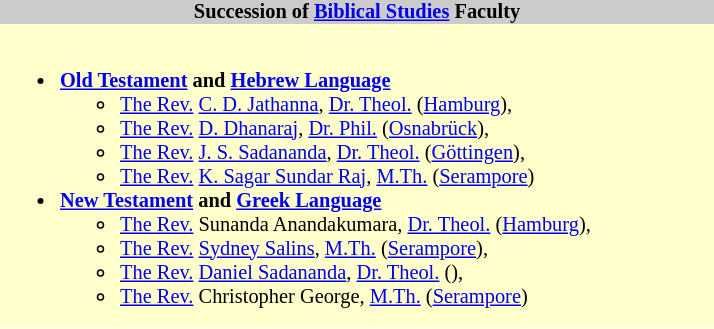<table class="toccolours" style="float:right; margin-left:1em; font-size:85%; background:#ffc; color:black; width:35em; max-width:40%;" cellspacing="0" cellpadding="0">
<tr>
<th style="background:#ccc;">Succession of <a href='#'>Biblical Studies</a> Faculty</th>
</tr>
<tr>
<td style="text-align: left;"><br><ul><li><strong><a href='#'>Old Testament</a> and <a href='#'>Hebrew Language</a></strong><ul><li><a href='#'>The Rev.</a> <a href='#'>C. D. Jathanna</a>, <a href='#'>Dr. Theol.</a> (<a href='#'>Hamburg</a>),</li><li><a href='#'>The Rev.</a> <a href='#'>D. Dhanaraj</a>, <a href='#'>Dr. Phil.</a> (<a href='#'>Osnabrück</a>),</li><li><a href='#'>The Rev.</a> <a href='#'>J. S. Sadananda</a>, <a href='#'>Dr. Theol.</a> (<a href='#'>Göttingen</a>),</li><li><a href='#'>The Rev.</a> <a href='#'>K. Sagar Sundar Raj</a>, <a href='#'>M.Th.</a> (<a href='#'>Serampore</a>)</li></ul></li><li><strong><a href='#'>New Testament</a> and <a href='#'>Greek Language</a></strong><ul><li><a href='#'>The Rev.</a> Sunanda Anandakumara, <a href='#'>Dr. Theol.</a> (<a href='#'>Hamburg</a>),</li><li><a href='#'>The Rev.</a> <a href='#'>Sydney Salins</a>, <a href='#'>M.Th.</a> (<a href='#'>Serampore</a>),</li><li><a href='#'>The Rev.</a> <a href='#'>Daniel Sadananda</a>, <a href='#'>Dr. Theol.</a> (),</li><li><a href='#'>The Rev.</a> Christopher George, <a href='#'>M.Th.</a> (<a href='#'>Serampore</a>)</li></ul></li></ul></td>
<td style="text-align: left;"></td>
</tr>
</table>
